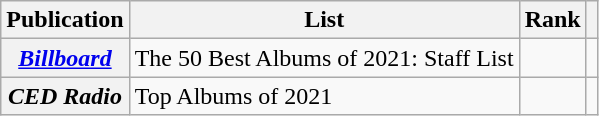<table class="wikitable mw-collapsible sortable plainrowheaders">
<tr>
<th scope="col">Publication</th>
<th scope="col" class="unsortable">List</th>
<th scope="col" data-sort-type="number">Rank</th>
<th scope="col" class="unsortable"></th>
</tr>
<tr>
<th scope="row"><em><a href='#'>Billboard</a></em></th>
<td>The 50 Best Albums of 2021: Staff List</td>
<td></td>
<td></td>
</tr>
<tr>
<th scope="row"><em>CED Radio</em></th>
<td>Top Albums of 2021</td>
<td></td>
<td></td>
</tr>
</table>
